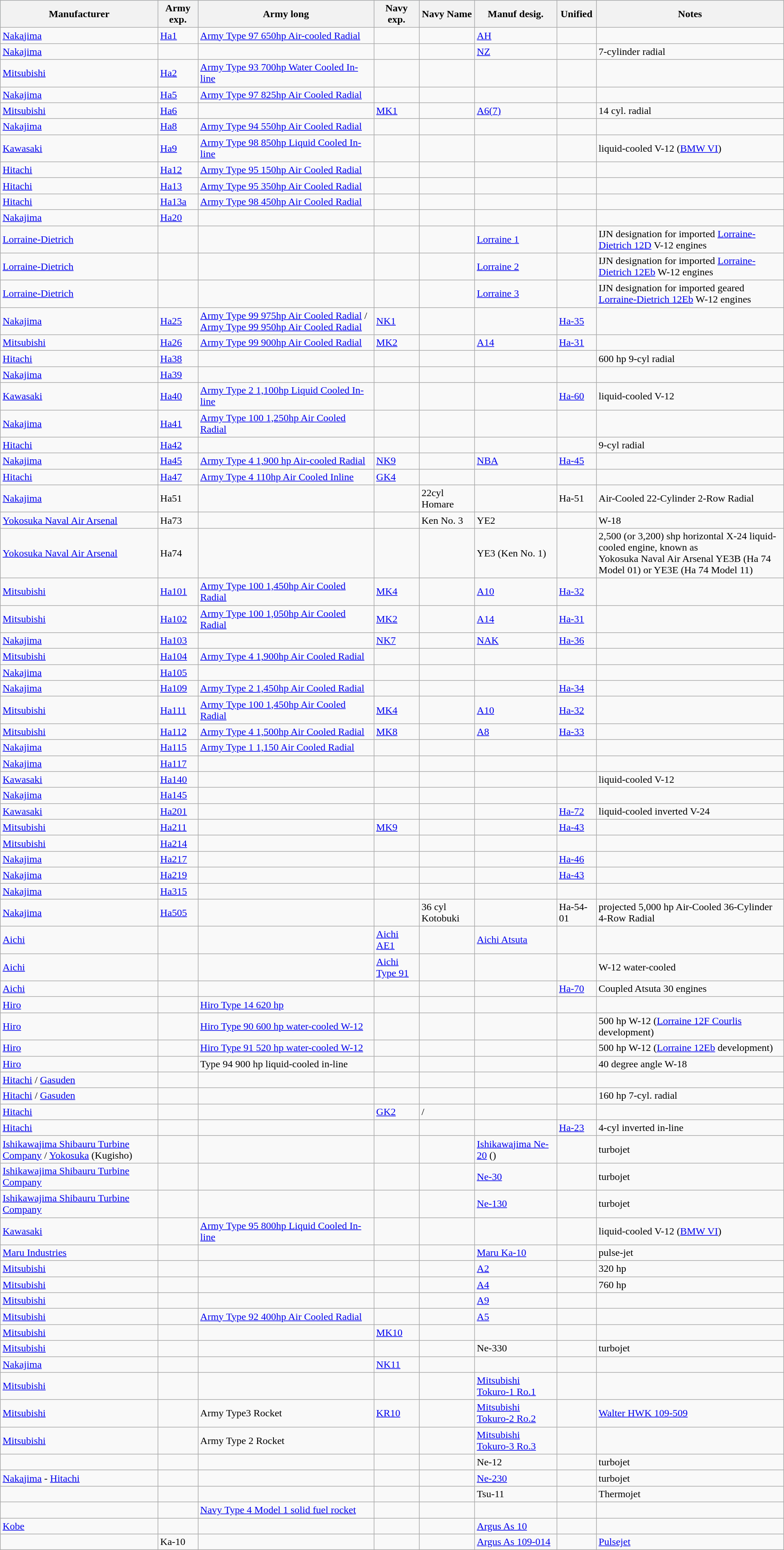<table class="wikitable sortable">
<tr style="text-align:center; background:#d8edff;">
<th>Manufacturer</th>
<th>Army exp.</th>
<th>Army long</th>
<th>Navy exp.</th>
<th>Navy Name</th>
<th>Manuf desig.</th>
<th>Unified</th>
<th class="unsortable">Notes</th>
</tr>
<tr>
<td><a href='#'>Nakajima</a></td>
<td><a href='#'>Ha1</a></td>
<td><a href='#'>Army Type 97 650hp Air-cooled Radial</a></td>
<td></td>
<td></td>
<td><a href='#'>AH</a></td>
<td></td>
<td></td>
</tr>
<tr>
<td><a href='#'>Nakajima</a></td>
<td></td>
<td></td>
<td></td>
<td></td>
<td><a href='#'>NZ</a></td>
<td></td>
<td> 7-cylinder radial</td>
</tr>
<tr>
<td><a href='#'>Mitsubishi</a></td>
<td><a href='#'>Ha2</a></td>
<td><a href='#'>Army Type 93 700hp Water Cooled In-line</a></td>
<td></td>
<td></td>
<td></td>
<td></td>
<td></td>
</tr>
<tr>
<td><a href='#'>Nakajima</a></td>
<td><a href='#'>Ha5</a></td>
<td><a href='#'>Army Type 97 825hp Air Cooled Radial</a></td>
<td></td>
<td></td>
<td></td>
<td></td>
<td></td>
</tr>
<tr>
<td><a href='#'>Mitsubishi</a></td>
<td><a href='#'>Ha6</a></td>
<td></td>
<td><a href='#'>MK1</a></td>
<td></td>
<td><a href='#'>A6(7)</a></td>
<td></td>
<td>14 cyl. radial</td>
</tr>
<tr>
<td><a href='#'>Nakajima</a></td>
<td><a href='#'>Ha8</a></td>
<td><a href='#'>Army Type 94 550hp Air Cooled Radial</a></td>
<td></td>
<td></td>
<td></td>
<td></td>
<td></td>
</tr>
<tr>
<td><a href='#'>Kawasaki</a></td>
<td><a href='#'>Ha9</a></td>
<td><a href='#'>Army Type 98 850hp Liquid Cooled In-line</a></td>
<td></td>
<td></td>
<td></td>
<td></td>
<td>liquid-cooled V-12 (<a href='#'>BMW VI</a>)</td>
</tr>
<tr>
<td><a href='#'>Hitachi</a></td>
<td><a href='#'>Ha12</a></td>
<td><a href='#'>Army Type 95 150hp Air Cooled Radial</a></td>
<td></td>
<td></td>
<td></td>
<td></td>
<td></td>
</tr>
<tr>
<td><a href='#'>Hitachi</a></td>
<td><a href='#'>Ha13</a></td>
<td><a href='#'>Army Type 95 350hp Air Cooled Radial</a></td>
<td></td>
<td></td>
<td></td>
<td></td>
<td></td>
</tr>
<tr>
<td><a href='#'>Hitachi</a></td>
<td><a href='#'>Ha13a</a></td>
<td><a href='#'>Army Type 98 450hp Air Cooled Radial</a></td>
<td></td>
<td></td>
<td></td>
<td></td>
<td></td>
</tr>
<tr>
<td><a href='#'>Nakajima</a></td>
<td><a href='#'>Ha20</a></td>
<td></td>
<td></td>
<td></td>
<td></td>
<td></td>
<td></td>
</tr>
<tr>
<td><a href='#'>Lorraine-Dietrich</a></td>
<td></td>
<td></td>
<td></td>
<td></td>
<td><a href='#'>Lorraine 1</a></td>
<td></td>
<td>IJN designation for imported <a href='#'>Lorraine-Dietrich 12D</a> V-12 engines</td>
</tr>
<tr>
<td><a href='#'>Lorraine-Dietrich</a></td>
<td></td>
<td></td>
<td></td>
<td></td>
<td><a href='#'>Lorraine 2</a></td>
<td></td>
<td>IJN designation for imported <a href='#'>Lorraine-Dietrich 12Eb</a> W-12 engines</td>
</tr>
<tr>
<td><a href='#'>Lorraine-Dietrich</a></td>
<td></td>
<td></td>
<td></td>
<td></td>
<td><a href='#'>Lorraine 3</a></td>
<td></td>
<td>IJN designation for imported geared <a href='#'>Lorraine-Dietrich 12Eb</a> W-12 engines</td>
</tr>
<tr>
<td><a href='#'>Nakajima</a></td>
<td><a href='#'>Ha25</a></td>
<td><a href='#'>Army Type 99 975hp Air Cooled Radial</a> / <a href='#'>Army Type 99 950hp Air Cooled Radial</a></td>
<td> <a href='#'>NK1</a></td>
<td></td>
<td></td>
<td><a href='#'>Ha-35</a></td>
<td></td>
</tr>
<tr>
<td><a href='#'>Mitsubishi</a></td>
<td><a href='#'>Ha26</a></td>
<td><a href='#'>Army Type 99 900hp Air Cooled Radial</a></td>
<td><a href='#'>MK2</a></td>
<td></td>
<td><a href='#'>A14</a></td>
<td><a href='#'>Ha-31</a></td>
<td></td>
</tr>
<tr>
<td><a href='#'>Hitachi</a></td>
<td><a href='#'>Ha38</a></td>
<td></td>
<td></td>
<td></td>
<td></td>
<td></td>
<td>600 hp 9-cyl radial</td>
</tr>
<tr>
<td><a href='#'>Nakajima</a></td>
<td><a href='#'>Ha39</a></td>
<td></td>
<td></td>
<td></td>
<td></td>
<td></td>
<td></td>
</tr>
<tr>
<td><a href='#'>Kawasaki</a></td>
<td><a href='#'>Ha40</a></td>
<td><a href='#'>Army Type 2 1,100hp Liquid Cooled In-line</a></td>
<td></td>
<td></td>
<td></td>
<td><a href='#'>Ha-60</a></td>
<td>liquid-cooled V-12</td>
</tr>
<tr>
<td><a href='#'>Nakajima</a></td>
<td><a href='#'>Ha41</a></td>
<td><a href='#'>Army Type 100 1,250hp Air Cooled Radial</a></td>
<td></td>
<td></td>
<td></td>
<td></td>
<td></td>
</tr>
<tr>
<td><a href='#'>Hitachi</a></td>
<td><a href='#'>Ha42</a></td>
<td></td>
<td></td>
<td></td>
<td></td>
<td></td>
<td>9-cyl radial</td>
</tr>
<tr>
<td><a href='#'>Nakajima</a></td>
<td><a href='#'>Ha45</a></td>
<td> <a href='#'>Army Type 4 1,900 hp Air-cooled Radial</a></td>
<td><a href='#'>NK9</a></td>
<td></td>
<td><a href='#'>NBA</a></td>
<td><a href='#'>Ha-45</a></td>
<td></td>
</tr>
<tr>
<td><a href='#'>Hitachi</a></td>
<td><a href='#'>Ha47</a></td>
<td><a href='#'>Army Type 4 110hp Air Cooled Inline</a></td>
<td><a href='#'>GK4</a></td>
<td></td>
<td></td>
<td></td>
<td></td>
</tr>
<tr>
<td><a href='#'>Nakajima</a></td>
<td>Ha51</td>
<td></td>
<td></td>
<td>22cyl Homare</td>
<td></td>
<td>Ha-51</td>
<td>Air-Cooled 22-Cylinder 2-Row Radial</td>
</tr>
<tr>
<td><a href='#'>Yokosuka Naval Air Arsenal</a></td>
<td>Ha73</td>
<td></td>
<td></td>
<td>Ken No. 3</td>
<td>YE2</td>
<td></td>
<td>W-18</td>
</tr>
<tr>
<td><a href='#'>Yokosuka Naval Air Arsenal</a></td>
<td>Ha74</td>
<td></td>
<td></td>
<td></td>
<td>YE3 (Ken No. 1)</td>
<td></td>
<td>2,500 (or 3,200) shp horizontal X-24 liquid-cooled engine, known as<br>Yokosuka Naval Air Arsenal
YE3B (Ha 74 Model 01) or YE3E (Ha 74 Model 11)</td>
</tr>
<tr>
<td><a href='#'>Mitsubishi</a></td>
<td><a href='#'>Ha101</a></td>
<td><a href='#'>Army Type 100 1,450hp Air Cooled Radial</a></td>
<td><a href='#'>MK4</a></td>
<td></td>
<td><a href='#'>A10</a></td>
<td><a href='#'>Ha-32</a></td>
<td></td>
</tr>
<tr>
<td><a href='#'>Mitsubishi</a></td>
<td><a href='#'>Ha102</a></td>
<td><a href='#'>Army Type 100 1,050hp Air Cooled Radial</a></td>
<td><a href='#'>MK2</a></td>
<td></td>
<td><a href='#'>A14</a></td>
<td><a href='#'>Ha-31</a></td>
<td></td>
</tr>
<tr>
<td><a href='#'>Nakajima</a></td>
<td><a href='#'>Ha103</a></td>
<td></td>
<td><a href='#'>NK7</a></td>
<td></td>
<td><a href='#'>NAK</a></td>
<td><a href='#'>Ha-36</a></td>
<td></td>
</tr>
<tr>
<td><a href='#'>Mitsubishi</a></td>
<td><a href='#'>Ha104</a></td>
<td><a href='#'>Army Type 4 1,900hp Air Cooled Radial</a></td>
<td></td>
<td></td>
<td></td>
<td></td>
<td></td>
</tr>
<tr>
<td><a href='#'>Nakajima</a></td>
<td><a href='#'>Ha105</a></td>
<td></td>
<td></td>
<td></td>
<td></td>
<td></td>
<td></td>
</tr>
<tr>
<td><a href='#'>Nakajima</a></td>
<td><a href='#'>Ha109</a></td>
<td><a href='#'>Army Type 2 1,450hp Air Cooled Radial</a></td>
<td></td>
<td></td>
<td></td>
<td><a href='#'>Ha-34</a></td>
<td></td>
</tr>
<tr>
<td><a href='#'>Mitsubishi</a></td>
<td><a href='#'>Ha111</a></td>
<td><a href='#'>Army Type 100 1,450hp Air Cooled Radial</a></td>
<td><a href='#'>MK4</a></td>
<td></td>
<td><a href='#'>A10</a></td>
<td><a href='#'>Ha-32</a></td>
<td></td>
</tr>
<tr>
<td><a href='#'>Mitsubishi</a></td>
<td><a href='#'>Ha112</a></td>
<td><a href='#'>Army Type 4 1,500hp Air Cooled Radial</a></td>
<td><a href='#'>MK8</a></td>
<td></td>
<td><a href='#'>A8</a></td>
<td><a href='#'>Ha-33</a></td>
<td></td>
</tr>
<tr>
<td><a href='#'>Nakajima</a></td>
<td><a href='#'>Ha115</a></td>
<td><a href='#'>Army Type 1 1,150 Air Cooled Radial</a></td>
<td></td>
<td></td>
<td></td>
<td></td>
<td></td>
</tr>
<tr>
<td><a href='#'>Nakajima</a></td>
<td><a href='#'>Ha117</a></td>
<td></td>
<td></td>
<td></td>
<td></td>
<td></td>
<td></td>
</tr>
<tr>
<td><a href='#'>Kawasaki</a></td>
<td><a href='#'>Ha140</a></td>
<td></td>
<td></td>
<td></td>
<td></td>
<td></td>
<td>liquid-cooled V-12</td>
</tr>
<tr>
<td><a href='#'>Nakajima</a></td>
<td><a href='#'>Ha145</a></td>
<td></td>
<td></td>
<td></td>
<td></td>
<td></td>
<td></td>
</tr>
<tr>
<td><a href='#'>Kawasaki</a></td>
<td><a href='#'>Ha201</a></td>
<td></td>
<td></td>
<td></td>
<td></td>
<td><a href='#'>Ha-72</a></td>
<td>liquid-cooled inverted V-24</td>
</tr>
<tr>
<td><a href='#'>Mitsubishi</a></td>
<td><a href='#'>Ha211</a></td>
<td></td>
<td><a href='#'>MK9</a></td>
<td></td>
<td></td>
<td><a href='#'>Ha-43</a></td>
<td></td>
</tr>
<tr>
<td><a href='#'>Mitsubishi</a></td>
<td><a href='#'>Ha214</a></td>
<td></td>
<td></td>
<td></td>
<td></td>
<td></td>
<td></td>
</tr>
<tr>
<td><a href='#'>Nakajima</a></td>
<td><a href='#'>Ha217</a></td>
<td></td>
<td></td>
<td></td>
<td></td>
<td><a href='#'>Ha-46</a></td>
<td></td>
</tr>
<tr>
<td><a href='#'>Nakajima</a></td>
<td><a href='#'>Ha219</a></td>
<td></td>
<td></td>
<td></td>
<td></td>
<td><a href='#'>Ha-43</a></td>
<td></td>
</tr>
<tr>
<td><a href='#'>Nakajima</a></td>
<td><a href='#'>Ha315</a></td>
<td></td>
<td></td>
<td></td>
<td></td>
<td></td>
<td></td>
</tr>
<tr>
<td><a href='#'>Nakajima</a></td>
<td><a href='#'>Ha505</a></td>
<td></td>
<td></td>
<td>36 cyl Kotobuki</td>
<td></td>
<td>Ha-54-01</td>
<td>projected 5,000 hp Air-Cooled 36-Cylinder 4-Row Radial</td>
</tr>
<tr>
<td><a href='#'>Aichi</a></td>
<td></td>
<td></td>
<td><a href='#'>Aichi AE1</a></td>
<td></td>
<td><a href='#'>Aichi Atsuta</a></td>
<td></td>
<td></td>
</tr>
<tr>
<td><a href='#'>Aichi</a></td>
<td></td>
<td></td>
<td><a href='#'>Aichi Type 91</a></td>
<td></td>
<td></td>
<td></td>
<td>W-12 water-cooled </td>
</tr>
<tr>
<td><a href='#'>Aichi</a></td>
<td></td>
<td></td>
<td></td>
<td></td>
<td></td>
<td><a href='#'>Ha-70</a></td>
<td>Coupled Atsuta 30 engines</td>
</tr>
<tr>
<td><a href='#'>Hiro</a></td>
<td></td>
<td><a href='#'>Hiro Type 14 620 hp</a></td>
<td></td>
<td></td>
<td></td>
<td></td>
<td></td>
</tr>
<tr>
<td><a href='#'>Hiro</a></td>
<td></td>
<td><a href='#'>Hiro Type 90 600 hp water-cooled W-12</a></td>
<td></td>
<td></td>
<td></td>
<td></td>
<td>500 hp W-12 (<a href='#'>Lorraine 12F Courlis</a> development)</td>
</tr>
<tr>
<td><a href='#'>Hiro</a></td>
<td></td>
<td><a href='#'>Hiro Type 91 520 hp water-cooled W-12</a></td>
<td></td>
<td></td>
<td></td>
<td></td>
<td>500 hp W-12 (<a href='#'>Lorraine 12Eb</a> development)</td>
</tr>
<tr>
<td><a href='#'>Hiro</a></td>
<td></td>
<td>Type 94 900 hp liquid-cooled in-line</td>
<td></td>
<td></td>
<td></td>
<td></td>
<td>40 degree angle W-18</td>
</tr>
<tr>
<td><a href='#'>Hitachi</a> / <a href='#'>Gasuden</a></td>
<td></td>
<td></td>
<td></td>
<td></td>
<td></td>
<td></td>
<td></td>
</tr>
<tr>
<td><a href='#'>Hitachi</a> / <a href='#'>Gasuden</a></td>
<td></td>
<td></td>
<td></td>
<td></td>
<td></td>
<td></td>
<td>160 hp 7-cyl. radial</td>
</tr>
<tr>
<td><a href='#'>Hitachi</a></td>
<td></td>
<td></td>
<td><a href='#'>GK2</a></td>
<td> / </td>
<td></td>
<td></td>
<td></td>
</tr>
<tr>
<td><a href='#'>Hitachi</a></td>
<td></td>
<td></td>
<td></td>
<td></td>
<td></td>
<td><a href='#'>Ha-23</a></td>
<td>4-cyl inverted in-line</td>
</tr>
<tr>
<td><a href='#'>Ishikawajima Shibauru Turbine Company</a> / <a href='#'>Yokosuka</a> (Kugisho)</td>
<td></td>
<td></td>
<td></td>
<td></td>
<td><a href='#'>Ishikawajima Ne-20</a> ()</td>
<td></td>
<td>turbojet</td>
</tr>
<tr>
<td><a href='#'>Ishikawajima Shibauru Turbine Company</a></td>
<td></td>
<td></td>
<td></td>
<td></td>
<td><a href='#'>Ne-30</a></td>
<td></td>
<td>turbojet</td>
</tr>
<tr>
<td><a href='#'>Ishikawajima Shibauru Turbine Company</a></td>
<td></td>
<td></td>
<td></td>
<td></td>
<td><a href='#'>Ne-130</a></td>
<td></td>
<td>turbojet</td>
</tr>
<tr>
<td><a href='#'>Kawasaki</a></td>
<td></td>
<td><a href='#'>Army Type 95 800hp Liquid Cooled In-line</a></td>
<td></td>
<td></td>
<td></td>
<td></td>
<td>liquid-cooled V-12 (<a href='#'>BMW VI</a>)</td>
</tr>
<tr>
<td><a href='#'>Maru Industries</a></td>
<td></td>
<td></td>
<td></td>
<td></td>
<td><a href='#'>Maru Ka-10</a></td>
<td></td>
<td>pulse-jet</td>
</tr>
<tr>
<td><a href='#'>Mitsubishi</a></td>
<td></td>
<td></td>
<td></td>
<td></td>
<td><a href='#'>A2</a></td>
<td></td>
<td>320 hp</td>
</tr>
<tr>
<td><a href='#'>Mitsubishi</a></td>
<td></td>
<td></td>
<td></td>
<td></td>
<td><a href='#'>A4</a></td>
<td></td>
<td>760 hp</td>
</tr>
<tr>
<td><a href='#'>Mitsubishi</a></td>
<td></td>
<td></td>
<td></td>
<td></td>
<td><a href='#'>A9</a></td>
<td></td>
<td></td>
</tr>
<tr>
<td><a href='#'>Mitsubishi</a></td>
<td></td>
<td><a href='#'>Army Type 92 400hp Air Cooled Radial</a></td>
<td></td>
<td></td>
<td><a href='#'>A5</a></td>
<td></td>
<td></td>
</tr>
<tr>
<td><a href='#'>Mitsubishi</a></td>
<td></td>
<td></td>
<td><a href='#'>MK10</a></td>
<td></td>
<td></td>
<td></td>
<td></td>
</tr>
<tr>
<td><a href='#'>Mitsubishi</a></td>
<td></td>
<td></td>
<td></td>
<td></td>
<td>Ne-330</td>
<td></td>
<td>turbojet</td>
</tr>
<tr>
<td><a href='#'>Nakajima</a></td>
<td></td>
<td></td>
<td><a href='#'>NK11</a></td>
<td></td>
<td></td>
<td></td>
<td></td>
</tr>
<tr>
<td><a href='#'>Mitsubishi</a></td>
<td></td>
<td></td>
<td></td>
<td></td>
<td><a href='#'>Mitsubishi Tokuro-1 Ro.1</a></td>
<td></td>
<td></td>
</tr>
<tr>
<td><a href='#'>Mitsubishi</a></td>
<td></td>
<td>Army Type3 Rocket</td>
<td><a href='#'>KR10</a></td>
<td></td>
<td><a href='#'>Mitsubishi Tokuro-2 Ro.2</a></td>
<td></td>
<td><a href='#'>Walter HWK 109-509</a></td>
</tr>
<tr>
<td><a href='#'>Mitsubishi</a></td>
<td></td>
<td>Army Type 2 Rocket</td>
<td></td>
<td></td>
<td><a href='#'>Mitsubishi Tokuro-3 Ro.3</a></td>
<td></td>
<td></td>
</tr>
<tr>
<td></td>
<td></td>
<td></td>
<td></td>
<td></td>
<td>Ne-12</td>
<td></td>
<td>turbojet</td>
</tr>
<tr>
<td><a href='#'>Nakajima</a> - <a href='#'>Hitachi</a></td>
<td></td>
<td></td>
<td></td>
<td></td>
<td><a href='#'>Ne-230</a></td>
<td></td>
<td>turbojet</td>
</tr>
<tr>
<td></td>
<td></td>
<td></td>
<td></td>
<td></td>
<td>Tsu-11</td>
<td></td>
<td>Thermojet</td>
</tr>
<tr>
<td></td>
<td></td>
<td><a href='#'>Navy Type 4 Model 1 solid fuel rocket</a></td>
<td></td>
<td></td>
<td></td>
<td></td>
<td></td>
</tr>
<tr>
<td><a href='#'>Kobe</a></td>
<td></td>
<td></td>
<td></td>
<td></td>
<td><a href='#'>Argus As 10</a></td>
<td></td>
<td></td>
</tr>
<tr>
<td></td>
<td>Ka-10</td>
<td></td>
<td></td>
<td></td>
<td><a href='#'>Argus As 109-014</a></td>
<td></td>
<td><a href='#'>Pulsejet</a></td>
</tr>
</table>
